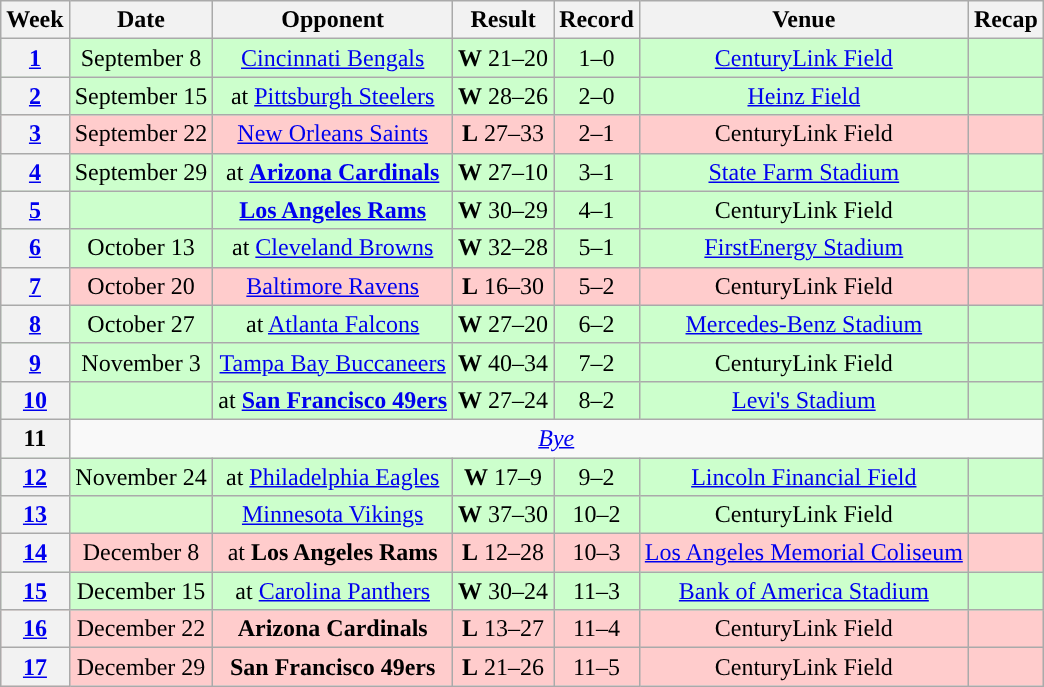<table class="wikitable" style="text-align:center">
<tr>
<th>Week</th>
<th>Date</th>
<th>Opponent</th>
<th>Result</th>
<th>Record</th>
<th>Venue</th>
<th>Recap</th>
</tr>
<tr style="background:#cfc">
<th><a href='#'>1</a></th>
<td>September 8</td>
<td><a href='#'>Cincinnati Bengals</a></td>
<td><strong>W</strong> 21–20</td>
<td>1–0</td>
<td><a href='#'>CenturyLink Field</a></td>
<td></td>
</tr>
<tr style="background:#cfc">
<th><a href='#'>2</a></th>
<td>September 15</td>
<td>at <a href='#'>Pittsburgh Steelers</a></td>
<td><strong>W</strong> 28–26</td>
<td>2–0</td>
<td><a href='#'>Heinz Field</a></td>
<td></td>
</tr>
<tr style="background:#fcc">
<th><a href='#'>3</a></th>
<td>September 22</td>
<td><a href='#'>New Orleans Saints</a></td>
<td><strong>L</strong> 27–33</td>
<td>2–1</td>
<td>CenturyLink Field</td>
<td></td>
</tr>
<tr style="background:#cfc">
<th><a href='#'>4</a></th>
<td>September 29</td>
<td>at <strong><a href='#'>Arizona Cardinals</a></strong></td>
<td><strong>W</strong> 27–10</td>
<td>3–1</td>
<td><a href='#'>State Farm Stadium</a></td>
<td></td>
</tr>
<tr style="background:#cfc">
<th><a href='#'>5</a></th>
<td></td>
<td><strong><a href='#'>Los Angeles Rams</a></strong></td>
<td><strong>W</strong> 30–29</td>
<td>4–1</td>
<td>CenturyLink Field</td>
<td></td>
</tr>
<tr style="background:#cfc">
<th><a href='#'>6</a></th>
<td>October 13</td>
<td>at <a href='#'>Cleveland Browns</a></td>
<td><strong>W</strong> 32–28</td>
<td>5–1</td>
<td><a href='#'>FirstEnergy Stadium</a></td>
<td></td>
</tr>
<tr style="background:#fcc">
<th><a href='#'>7</a></th>
<td>October 20</td>
<td><a href='#'>Baltimore Ravens</a></td>
<td><strong>L</strong> 16–30</td>
<td>5–2</td>
<td>CenturyLink Field</td>
<td></td>
</tr>
<tr style="background:#cfc">
<th><a href='#'>8</a></th>
<td>October 27</td>
<td>at <a href='#'>Atlanta Falcons</a></td>
<td><strong>W</strong> 27–20</td>
<td>6–2</td>
<td><a href='#'>Mercedes-Benz Stadium</a></td>
<td></td>
</tr>
<tr style="background:#cfc">
<th><a href='#'>9</a></th>
<td>November 3</td>
<td><a href='#'>Tampa Bay Buccaneers</a></td>
<td><strong>W</strong> 40–34 </td>
<td>7–2</td>
<td>CenturyLink Field</td>
<td></td>
</tr>
<tr style="background:#cfc">
<th><a href='#'>10</a></th>
<td></td>
<td>at <strong><a href='#'>San Francisco 49ers</a></strong></td>
<td><strong>W</strong> 27–24 </td>
<td>8–2</td>
<td><a href='#'>Levi's Stadium</a></td>
<td></td>
</tr>
<tr>
<th>11</th>
<td colspan="6"><em><a href='#'>Bye</a></em></td>
</tr>
<tr style="background:#cfc">
<th><a href='#'>12</a></th>
<td>November 24</td>
<td>at <a href='#'>Philadelphia Eagles</a></td>
<td><strong>W</strong> 17–9</td>
<td>9–2</td>
<td><a href='#'>Lincoln Financial Field</a></td>
<td></td>
</tr>
<tr style="background:#cfc">
<th><a href='#'>13</a></th>
<td></td>
<td><a href='#'>Minnesota Vikings</a></td>
<td><strong>W</strong> 37–30</td>
<td>10–2</td>
<td>CenturyLink Field</td>
<td></td>
</tr>
<tr style="background:#fcc">
<th><a href='#'>14</a></th>
<td>December 8</td>
<td>at <strong>Los Angeles Rams</strong></td>
<td><strong>L</strong> 12–28</td>
<td>10–3</td>
<td><a href='#'>Los Angeles Memorial Coliseum</a></td>
<td></td>
</tr>
<tr style="background:#cfc">
<th><a href='#'>15</a></th>
<td>December 15</td>
<td>at <a href='#'>Carolina Panthers</a></td>
<td><strong>W</strong> 30–24</td>
<td>11–3</td>
<td><a href='#'>Bank of America Stadium</a></td>
<td></td>
</tr>
<tr style="background:#fcc">
<th><a href='#'>16</a></th>
<td>December 22</td>
<td><strong>Arizona Cardinals</strong></td>
<td><strong>L</strong> 13–27</td>
<td>11–4</td>
<td>CenturyLink Field</td>
<td></td>
</tr>
<tr style="background:#fcc">
<th><a href='#'>17</a></th>
<td>December 29</td>
<td><strong>San Francisco 49ers</strong></td>
<td><strong>L</strong> 21–26</td>
<td>11–5</td>
<td>CenturyLink Field</td>
<td></td>
</tr>
</table>
